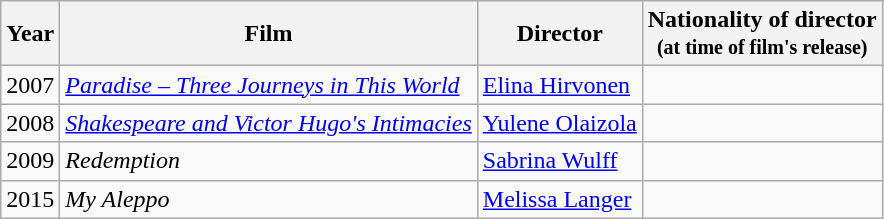<table class="wikitable">
<tr>
<th>Year</th>
<th>Film</th>
<th>Director</th>
<th>Nationality of director<br><small>(at time of film's release)</small></th>
</tr>
<tr>
<td>2007</td>
<td><em><a href='#'>Paradise – Three Journeys in This World</a></em></td>
<td><a href='#'>Elina Hirvonen</a></td>
<td></td>
</tr>
<tr>
<td>2008</td>
<td><em><a href='#'>Shakespeare and Victor Hugo's Intimacies</a></em></td>
<td><a href='#'>Yulene Olaizola</a></td>
<td></td>
</tr>
<tr>
<td>2009</td>
<td><em>Redemption</em></td>
<td><a href='#'>Sabrina Wulff</a></td>
<td></td>
</tr>
<tr>
<td>2015</td>
<td><em>My Aleppo</em></td>
<td><a href='#'>Melissa Langer</a></td>
<td></td>
</tr>
</table>
